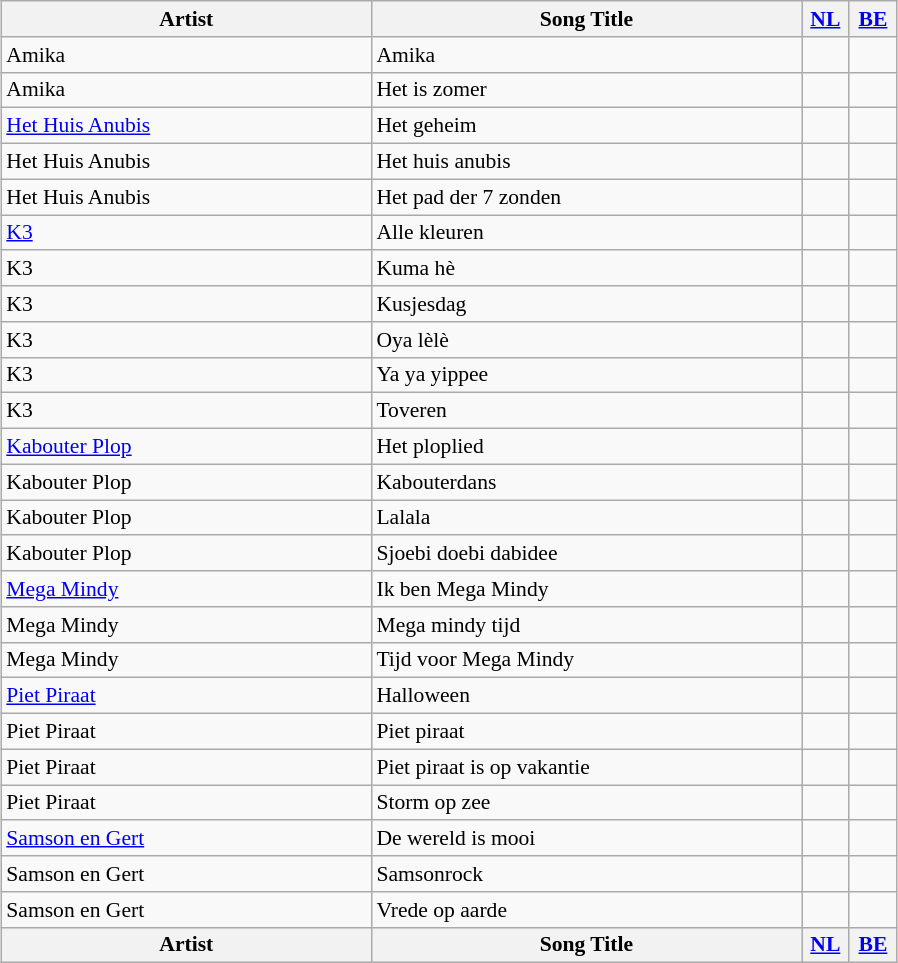<table class="wikitable sortable" style="font-size:90%; text-align:left; margin: 5px;">
<tr>
<th style="width:240px;">Artist</th>
<th style="width:280px;">Song Title</th>
<th width=25px><a href='#'>NL</a></th>
<th width=25px><a href='#'>BE</a></th>
</tr>
<tr>
<td>Amika</td>
<td>Amika</td>
<td></td>
<td></td>
</tr>
<tr>
<td>Amika</td>
<td>Het is zomer</td>
<td></td>
<td></td>
</tr>
<tr>
<td><a href='#'>Het Huis Anubis</a></td>
<td>Het geheim</td>
<td></td>
<td></td>
</tr>
<tr>
<td>Het Huis Anubis</td>
<td>Het huis anubis</td>
<td></td>
<td></td>
</tr>
<tr>
<td>Het Huis Anubis</td>
<td>Het pad der 7 zonden</td>
<td></td>
<td></td>
</tr>
<tr>
<td><a href='#'>K3</a></td>
<td>Alle kleuren</td>
<td></td>
<td></td>
</tr>
<tr>
<td>K3</td>
<td>Kuma hè</td>
<td></td>
<td></td>
</tr>
<tr>
<td>K3</td>
<td>Kusjesdag</td>
<td></td>
<td></td>
</tr>
<tr>
<td>K3</td>
<td>Oya lèlè</td>
<td></td>
<td></td>
</tr>
<tr>
<td>K3</td>
<td>Ya ya yippee</td>
<td></td>
<td></td>
</tr>
<tr>
<td>K3</td>
<td>Toveren</td>
<td></td>
<td></td>
</tr>
<tr>
<td><a href='#'>Kabouter Plop</a></td>
<td>Het ploplied</td>
<td></td>
<td></td>
</tr>
<tr>
<td>Kabouter Plop</td>
<td>Kabouterdans</td>
<td></td>
<td></td>
</tr>
<tr>
<td>Kabouter Plop</td>
<td>Lalala</td>
<td></td>
<td></td>
</tr>
<tr>
<td>Kabouter Plop</td>
<td>Sjoebi doebi dabidee</td>
<td></td>
<td></td>
</tr>
<tr>
<td><a href='#'>Mega Mindy</a></td>
<td>Ik ben Mega Mindy</td>
<td></td>
<td></td>
</tr>
<tr>
<td>Mega Mindy</td>
<td>Mega mindy tijd</td>
<td></td>
<td></td>
</tr>
<tr>
<td>Mega Mindy</td>
<td>Tijd voor Mega Mindy</td>
<td></td>
<td></td>
</tr>
<tr>
<td><a href='#'>Piet Piraat</a></td>
<td>Halloween</td>
<td></td>
<td></td>
</tr>
<tr>
<td>Piet Piraat</td>
<td>Piet piraat</td>
<td></td>
<td></td>
</tr>
<tr>
<td>Piet Piraat</td>
<td>Piet piraat is op vakantie</td>
<td></td>
<td></td>
</tr>
<tr>
<td>Piet Piraat</td>
<td>Storm op zee</td>
<td></td>
<td></td>
</tr>
<tr>
<td><a href='#'>Samson en Gert</a></td>
<td>De wereld is mooi</td>
<td></td>
<td></td>
</tr>
<tr>
<td>Samson en Gert</td>
<td>Samsonrock</td>
<td></td>
<td></td>
</tr>
<tr>
<td>Samson en Gert</td>
<td>Vrede op aarde</td>
<td></td>
<td></td>
</tr>
<tr class="sortbottom">
<th>Artist</th>
<th>Song Title</th>
<th><a href='#'>NL</a></th>
<th><a href='#'>BE</a></th>
</tr>
</table>
